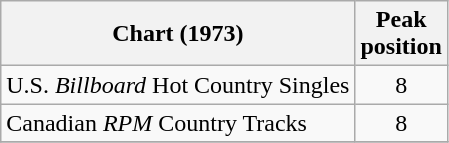<table class="wikitable sortable">
<tr>
<th align="left">Chart (1973)</th>
<th align="center">Peak<br>position</th>
</tr>
<tr>
<td align="left">U.S. <em>Billboard</em> Hot Country Singles</td>
<td align="center">8</td>
</tr>
<tr>
<td align="left">Canadian <em>RPM</em> Country Tracks</td>
<td align="center">8</td>
</tr>
<tr>
</tr>
</table>
